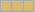<table class="wikitable" align=center valign=top cellspacing=2>
<tr bgcolor=#DAFBa67 align=center valign=top>
<td></td>
<td></td>
<td></td>
</tr>
</table>
